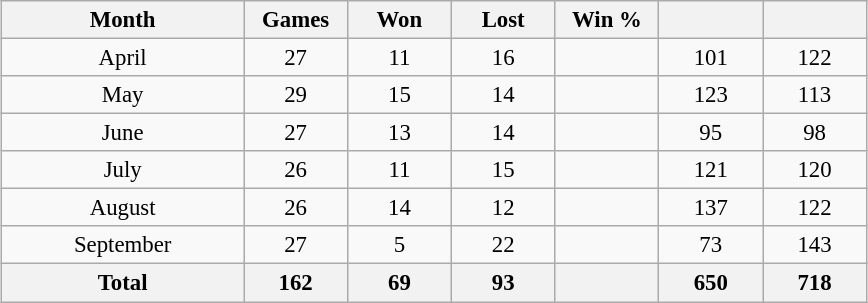<table class="wikitable" style="font-size:95%; text-align:center; width:38em;margin: 0.5em auto;">
<tr>
<th width="28%">Month</th>
<th width="12%">Games</th>
<th width="12%">Won</th>
<th width="12%">Lost</th>
<th width="12%">Win %</th>
<th width="12%"></th>
<th width="12%"></th>
</tr>
<tr>
<td>April</td>
<td>27</td>
<td>11</td>
<td>16</td>
<td></td>
<td>101</td>
<td>122</td>
</tr>
<tr>
<td>May</td>
<td>29</td>
<td>15</td>
<td>14</td>
<td></td>
<td>123</td>
<td>113</td>
</tr>
<tr>
<td>June</td>
<td>27</td>
<td>13</td>
<td>14</td>
<td></td>
<td>95</td>
<td>98</td>
</tr>
<tr>
<td>July</td>
<td>26</td>
<td>11</td>
<td>15</td>
<td></td>
<td>121</td>
<td>120</td>
</tr>
<tr>
<td>August</td>
<td>26</td>
<td>14</td>
<td>12</td>
<td></td>
<td>137</td>
<td>122</td>
</tr>
<tr>
<td>September</td>
<td>27</td>
<td>5</td>
<td>22</td>
<td></td>
<td>73</td>
<td>143</td>
</tr>
<tr>
<th>Total</th>
<th>162</th>
<th>69</th>
<th>93</th>
<th></th>
<th>650</th>
<th>718</th>
</tr>
</table>
